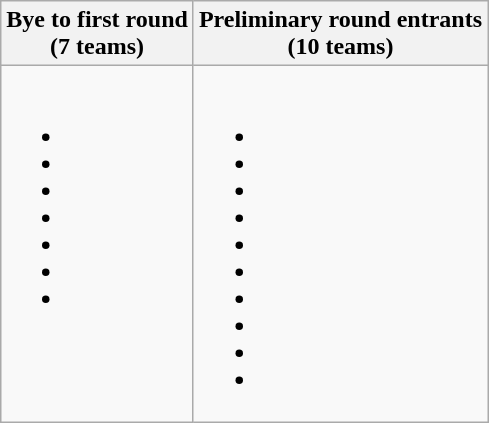<table class="wikitable">
<tr>
<th>Bye to first round<br>(7 teams)</th>
<th>Preliminary round entrants<br>(10 teams)</th>
</tr>
<tr>
<td valign=top><br><ul><li><strong></strong></li><li></li><li><strong></strong></li><li></li><li></li><li><strong></strong></li><li></li></ul></td>
<td valign=top><br><ul><li></li><li></li><li></li><li></li><li></li><li></li><li></li><li></li><li></li><li></li></ul></td>
</tr>
</table>
